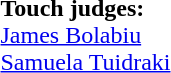<table style="width:100%; font-size:100%;">
<tr>
<td><br><strong>Touch judges:</strong>
<br> <a href='#'>James Bolabiu</a>
<br> <a href='#'>Samuela Tuidraki</a></td>
</tr>
</table>
